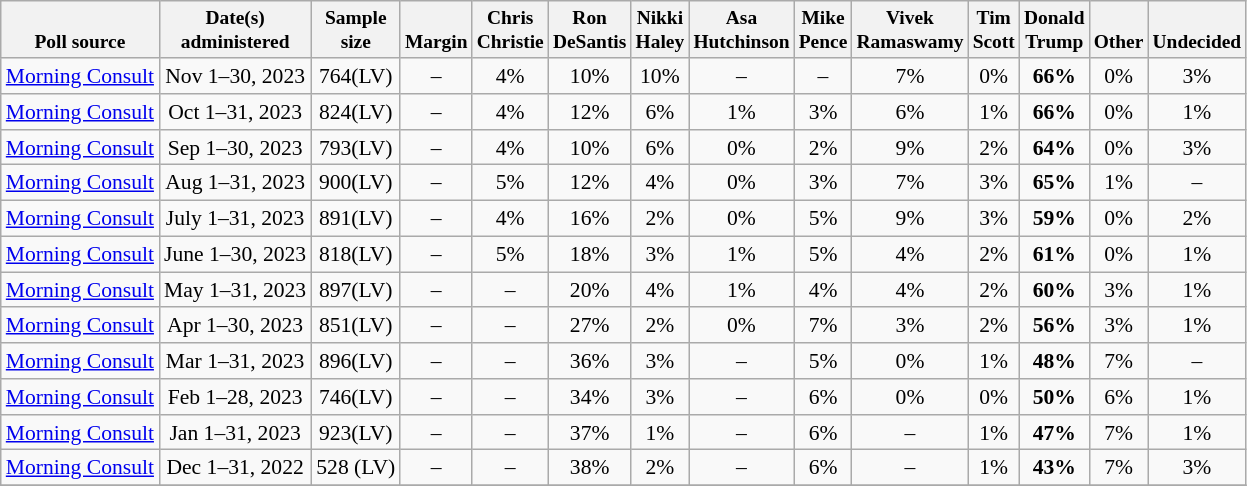<table class="wikitable mw-datatable" style="font-size:90%;text-align:center;">
<tr valign=bottom style="font-size:90%;">
<th>Poll source</th>
<th>Date(s)<br>administered</th>
<th>Sample<br>size</th>
<th>Margin<br></th>
<th>Chris<br>Christie</th>
<th>Ron<br>DeSantis</th>
<th>Nikki<br>Haley</th>
<th>Asa<br>Hutchinson</th>
<th>Mike<br>Pence</th>
<th>Vivek<br>Ramaswamy</th>
<th>Tim<br>Scott</th>
<th>Donald<br>Trump</th>
<th>Other</th>
<th>Undecided</th>
</tr>
<tr>
<td><a href='#'>Morning Consult</a></td>
<td>Nov 1–30, 2023</td>
<td>764(LV)</td>
<td>–</td>
<td>4%</td>
<td>10%</td>
<td>10%</td>
<td>–</td>
<td>–</td>
<td>7%</td>
<td>0%</td>
<td><strong>66%</strong></td>
<td>0%</td>
<td>3%</td>
</tr>
<tr>
<td><a href='#'>Morning Consult</a></td>
<td>Oct 1–31, 2023</td>
<td>824(LV)</td>
<td>–</td>
<td>4%</td>
<td>12%</td>
<td>6%</td>
<td>1%</td>
<td>3%</td>
<td>6%</td>
<td>1%</td>
<td><strong>66%</strong></td>
<td>0%</td>
<td>1%</td>
</tr>
<tr>
<td><a href='#'>Morning Consult</a></td>
<td>Sep 1–30, 2023</td>
<td>793(LV)</td>
<td>–</td>
<td>4%</td>
<td>10%</td>
<td>6%</td>
<td>0%</td>
<td>2%</td>
<td>9%</td>
<td>2%</td>
<td><strong>64%</strong></td>
<td>0%</td>
<td>3%</td>
</tr>
<tr>
<td><a href='#'>Morning Consult</a></td>
<td>Aug 1–31, 2023</td>
<td>900(LV)</td>
<td>–</td>
<td>5%</td>
<td>12%</td>
<td>4%</td>
<td>0%</td>
<td>3%</td>
<td>7%</td>
<td>3%</td>
<td><strong>65%</strong></td>
<td>1%</td>
<td>–</td>
</tr>
<tr>
<td><a href='#'>Morning Consult</a></td>
<td>July 1–31, 2023</td>
<td>891(LV)</td>
<td>–</td>
<td>4%</td>
<td>16%</td>
<td>2%</td>
<td>0%</td>
<td>5%</td>
<td>9%</td>
<td>3%</td>
<td><strong>59%</strong></td>
<td>0%</td>
<td>2%</td>
</tr>
<tr>
<td><a href='#'>Morning Consult</a></td>
<td>June 1–30, 2023</td>
<td>818(LV)</td>
<td>–</td>
<td>5%</td>
<td>18%</td>
<td>3%</td>
<td>1%</td>
<td>5%</td>
<td>4%</td>
<td>2%</td>
<td><strong>61%</strong></td>
<td>0%</td>
<td>1%</td>
</tr>
<tr>
<td><a href='#'>Morning Consult</a></td>
<td>May 1–31, 2023</td>
<td>897(LV)</td>
<td>–</td>
<td>–</td>
<td>20%</td>
<td>4%</td>
<td>1%</td>
<td>4%</td>
<td>4%</td>
<td>2%</td>
<td><strong>60%</strong></td>
<td>3%</td>
<td>1%</td>
</tr>
<tr>
<td><a href='#'>Morning Consult</a></td>
<td>Apr 1–30, 2023</td>
<td>851(LV)</td>
<td>–</td>
<td>–</td>
<td>27%</td>
<td>2%</td>
<td>0%</td>
<td>7%</td>
<td>3%</td>
<td>2%</td>
<td><strong>56%</strong></td>
<td>3%</td>
<td>1%</td>
</tr>
<tr>
<td><a href='#'>Morning Consult</a></td>
<td>Mar 1–31, 2023</td>
<td>896(LV)</td>
<td>–</td>
<td>–</td>
<td>36%</td>
<td>3%</td>
<td>–</td>
<td>5%</td>
<td>0%</td>
<td>1%</td>
<td><strong>48%</strong></td>
<td>7%</td>
<td>–</td>
</tr>
<tr>
<td><a href='#'>Morning Consult</a></td>
<td>Feb 1–28, 2023</td>
<td>746(LV)</td>
<td>–</td>
<td>–</td>
<td>34%</td>
<td>3%</td>
<td>–</td>
<td>6%</td>
<td>0%</td>
<td>0%</td>
<td><strong>50%</strong></td>
<td>6%</td>
<td>1%</td>
</tr>
<tr>
<td><a href='#'>Morning Consult</a></td>
<td>Jan 1–31, 2023</td>
<td>923(LV)</td>
<td>–</td>
<td>–</td>
<td>37%</td>
<td>1%</td>
<td>–</td>
<td>6%</td>
<td>–</td>
<td>1%</td>
<td><strong>47%</strong></td>
<td>7%</td>
<td>1%</td>
</tr>
<tr>
<td><a href='#'>Morning Consult</a></td>
<td>Dec 1–31, 2022</td>
<td>528 (LV)</td>
<td>–</td>
<td>–</td>
<td>38%</td>
<td>2%</td>
<td>–</td>
<td>6%</td>
<td>–</td>
<td>1%</td>
<td><strong>43%</strong></td>
<td>7%</td>
<td>3%</td>
</tr>
<tr>
</tr>
</table>
